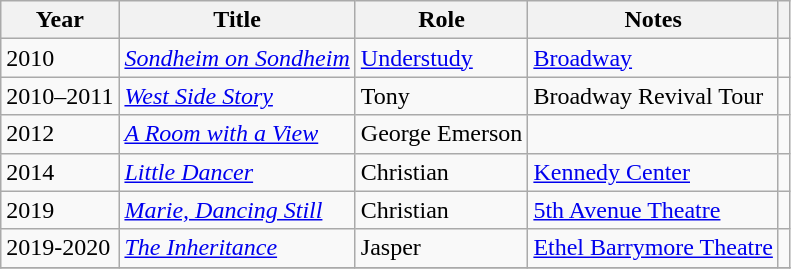<table class="wikitable sortable">
<tr>
<th scope="col">Year</th>
<th scope="col">Title</th>
<th scope="col">Role</th>
<th scope="col" class="unsortable">Notes</th>
<th scope="col" class="unsortable"></th>
</tr>
<tr>
<td>2010</td>
<td><em><a href='#'>Sondheim on Sondheim</a></em></td>
<td><a href='#'>Understudy</a></td>
<td><a href='#'>Broadway</a></td>
<td style="text-align:center;"></td>
</tr>
<tr>
<td>2010–2011</td>
<td><em><a href='#'>West Side Story</a></em></td>
<td>Tony</td>
<td>Broadway Revival Tour</td>
<td style="text-align:center;"></td>
</tr>
<tr>
<td>2012</td>
<td><em><a href='#'>A Room with a View</a></em></td>
<td>George Emerson</td>
<td></td>
<td style="text-align:center;"></td>
</tr>
<tr>
<td>2014</td>
<td><em><a href='#'>Little Dancer</a></em></td>
<td>Christian</td>
<td><a href='#'>Kennedy Center</a></td>
<td style="text-align:center;"></td>
</tr>
<tr>
<td>2019</td>
<td><em><a href='#'>Marie, Dancing Still</a></em></td>
<td>Christian</td>
<td><a href='#'>5th Avenue Theatre</a></td>
<td style="text-align:center;"></td>
</tr>
<tr>
<td>2019-2020</td>
<td><em><a href='#'>The Inheritance</a></em></td>
<td>Jasper</td>
<td><a href='#'>Ethel Barrymore Theatre</a></td>
<td style="text-align:center;"></td>
</tr>
<tr>
</tr>
</table>
